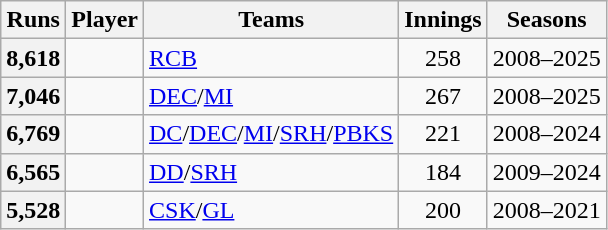<table class="wikitable">
<tr>
<th>Runs</th>
<th>Player</th>
<th>Teams</th>
<th>Innings</th>
<th>Seasons</th>
</tr>
<tr>
<th>8,618</th>
<td></td>
<td><a href='#'>RCB</a></td>
<td style="text-align:center">258</td>
<td>2008–2025</td>
</tr>
<tr>
<th>7,046</th>
<td></td>
<td><a href='#'>DEC</a>/<a href='#'>MI</a></td>
<td style="text-align:center">267</td>
<td>2008–2025</td>
</tr>
<tr>
<th>6,769</th>
<td></td>
<td><a href='#'>DC</a>/<a href='#'>DEC</a>/<a href='#'>MI</a>/<a href='#'>SRH</a>/<a href='#'>PBKS</a></td>
<td style="text-align:center">221</td>
<td>2008–2024</td>
</tr>
<tr>
<th>6,565</th>
<td></td>
<td><a href='#'>DD</a>/<a href='#'>SRH</a></td>
<td style="text-align:center">184</td>
<td>2009–2024</td>
</tr>
<tr>
<th>5,528</th>
<td></td>
<td><a href='#'>CSK</a>/<a href='#'>GL</a></td>
<td style="text-align:center">200</td>
<td>2008–2021</td>
</tr>
</table>
